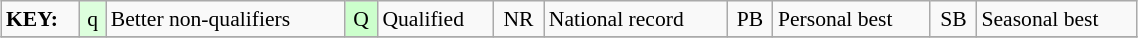<table class="wikitable" style="margin:0.5em auto; font-size:90%;position:relative;" width=60%>
<tr>
<td><strong>KEY:</strong></td>
<td bgcolor=ddffdd align=center>q</td>
<td>Better non-qualifiers</td>
<td bgcolor=ccffcc align=center>Q</td>
<td>Qualified</td>
<td align=center>NR</td>
<td>National record</td>
<td align=center>PB</td>
<td>Personal best</td>
<td align=center>SB</td>
<td>Seasonal best</td>
</tr>
<tr>
</tr>
</table>
